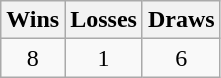<table class="wikitable">
<tr>
<th>Wins</th>
<th>Losses</th>
<th>Draws</th>
</tr>
<tr>
<td align=center>8</td>
<td align=center>1</td>
<td align=center>6</td>
</tr>
</table>
